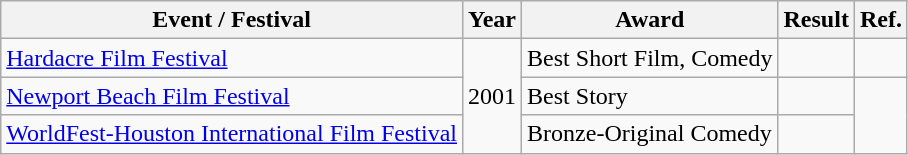<table class="wikitable">
<tr>
<th>Event / Festival</th>
<th>Year</th>
<th>Award</th>
<th>Result</th>
<th>Ref.</th>
</tr>
<tr>
<td><a href='#'>Hardacre Film Festival</a></td>
<td rowspan="3">2001</td>
<td>Best Short Film, Comedy</td>
<td></td>
<td></td>
</tr>
<tr>
<td><a href='#'>Newport Beach Film Festival</a></td>
<td>Best Story</td>
<td></td>
<td rowspan="2"></td>
</tr>
<tr>
<td><a href='#'>WorldFest-Houston International Film Festival</a></td>
<td>Bronze-Original Comedy</td>
<td></td>
</tr>
</table>
